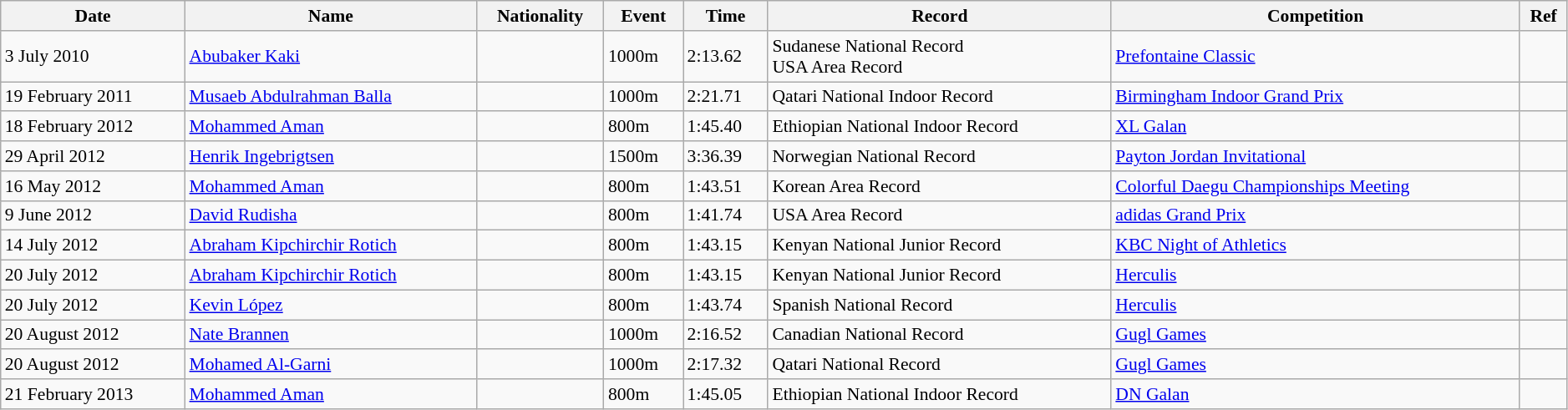<table class="wikitable" style="font-size:90%; width: 99%;">
<tr>
<th>Date</th>
<th>Name</th>
<th>Nationality</th>
<th>Event</th>
<th>Time</th>
<th>Record</th>
<th>Competition</th>
<th>Ref</th>
</tr>
<tr>
<td>3 July 2010</td>
<td><a href='#'>Abubaker Kaki</a></td>
<td></td>
<td>1000m</td>
<td>2:13.62</td>
<td>Sudanese National Record<br>USA Area Record</td>
<td><a href='#'>Prefontaine Classic</a></td>
<td></td>
</tr>
<tr>
<td>19 February 2011</td>
<td><a href='#'>Musaeb Abdulrahman Balla</a></td>
<td></td>
<td>1000m</td>
<td>2:21.71</td>
<td>Qatari National Indoor Record</td>
<td><a href='#'>Birmingham Indoor Grand Prix</a></td>
<td></td>
</tr>
<tr>
<td>18 February 2012</td>
<td><a href='#'>Mohammed Aman</a></td>
<td></td>
<td>800m</td>
<td>1:45.40</td>
<td>Ethiopian National Indoor Record</td>
<td><a href='#'>XL Galan</a></td>
<td></td>
</tr>
<tr>
<td>29 April 2012</td>
<td><a href='#'>Henrik Ingebrigtsen</a></td>
<td></td>
<td>1500m</td>
<td>3:36.39</td>
<td>Norwegian National Record</td>
<td><a href='#'>Payton Jordan Invitational</a></td>
<td></td>
</tr>
<tr>
<td>16 May 2012</td>
<td><a href='#'>Mohammed Aman</a></td>
<td></td>
<td>800m</td>
<td>1:43.51</td>
<td>Korean Area Record</td>
<td><a href='#'>Colorful Daegu Championships Meeting</a></td>
<td></td>
</tr>
<tr>
<td>9 June 2012</td>
<td><a href='#'>David Rudisha</a></td>
<td></td>
<td>800m</td>
<td>1:41.74</td>
<td>USA Area Record</td>
<td><a href='#'>adidas Grand Prix</a></td>
<td></td>
</tr>
<tr>
<td>14 July 2012</td>
<td><a href='#'>Abraham Kipchirchir Rotich</a></td>
<td></td>
<td>800m</td>
<td>1:43.15</td>
<td>Kenyan National Junior Record</td>
<td><a href='#'>KBC Night of Athletics</a></td>
<td></td>
</tr>
<tr>
<td>20 July 2012</td>
<td><a href='#'>Abraham Kipchirchir Rotich</a></td>
<td></td>
<td>800m</td>
<td>1:43.15</td>
<td>Kenyan National Junior Record</td>
<td><a href='#'>Herculis</a></td>
<td></td>
</tr>
<tr>
<td>20 July 2012</td>
<td><a href='#'>Kevin López</a></td>
<td></td>
<td>800m</td>
<td>1:43.74</td>
<td>Spanish National Record</td>
<td><a href='#'>Herculis</a></td>
<td></td>
</tr>
<tr>
<td>20 August 2012</td>
<td><a href='#'>Nate Brannen</a></td>
<td></td>
<td>1000m</td>
<td>2:16.52</td>
<td>Canadian National Record</td>
<td><a href='#'>Gugl Games</a></td>
<td></td>
</tr>
<tr>
<td>20 August 2012</td>
<td><a href='#'>Mohamed Al-Garni</a></td>
<td></td>
<td>1000m</td>
<td>2:17.32</td>
<td>Qatari National Record</td>
<td><a href='#'>Gugl Games</a></td>
<td></td>
</tr>
<tr>
<td>21 February 2013</td>
<td><a href='#'>Mohammed Aman</a></td>
<td></td>
<td>800m</td>
<td>1:45.05</td>
<td>Ethiopian National Indoor Record</td>
<td><a href='#'>DN Galan</a></td>
<td></td>
</tr>
</table>
